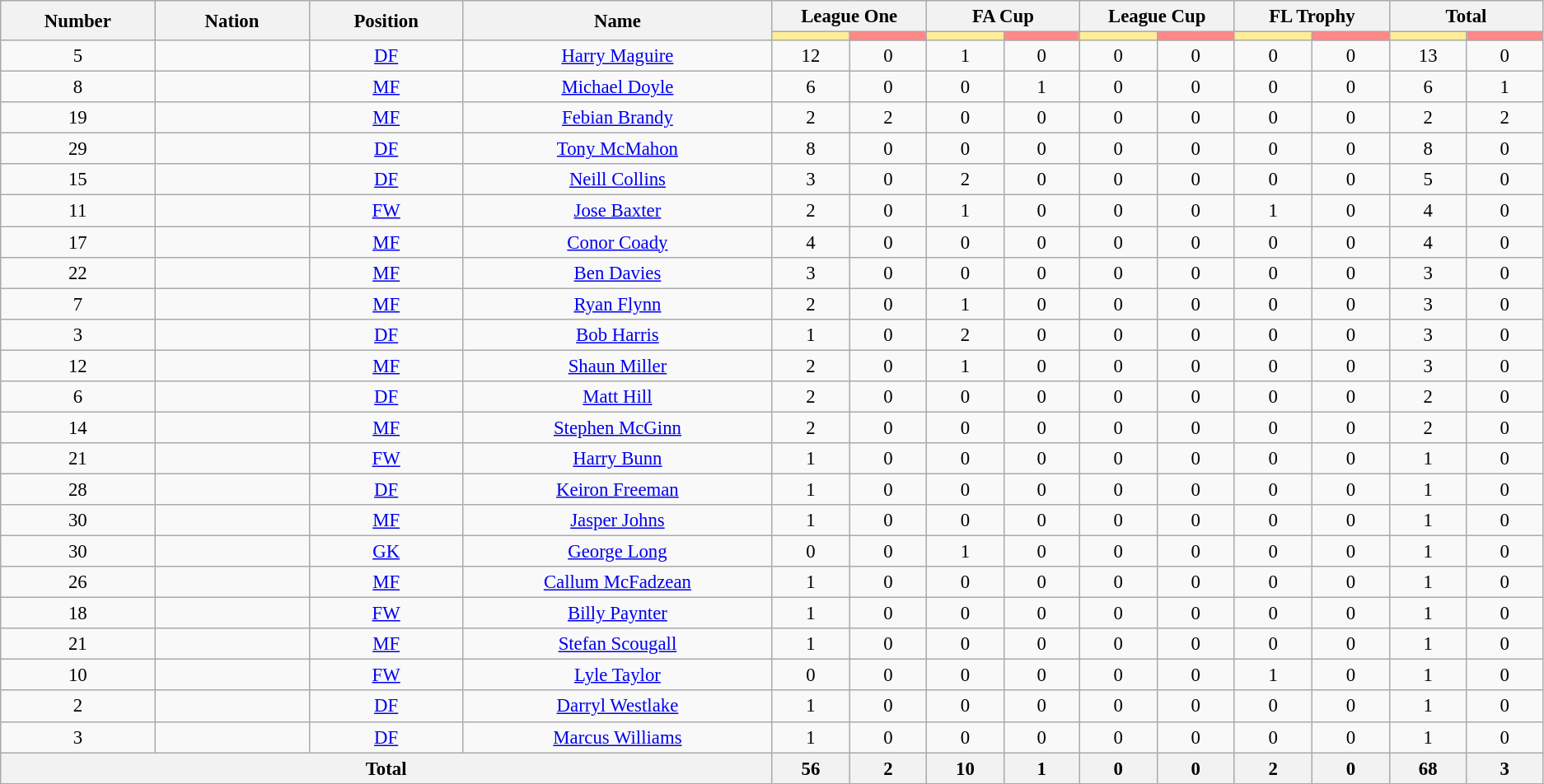<table class="wikitable" style="font-size: 95%; text-align: center;">
<tr>
<th rowspan="2" width="10%" align="center">Number</th>
<th rowspan="2" width="10%" align="center">Nation</th>
<th rowspan="2" width="10%" align="center">Position</th>
<th rowspan="2" width="20%" align="center">Name</th>
<th colspan="2" align="center">League One</th>
<th colspan="2" align="center">FA Cup</th>
<th colspan="2" align="center">League Cup</th>
<th colspan="2" align="center">FL Trophy</th>
<th colspan="2" align="center">Total</th>
</tr>
<tr>
<th width=60 style="background: #FFEE99"></th>
<th width=60 style="background: #FF8888"></th>
<th width=60 style="background: #FFEE99"></th>
<th width=60 style="background: #FF8888"></th>
<th width=60 style="background: #FFEE99"></th>
<th width=60 style="background: #FF8888"></th>
<th width=60 style="background: #FFEE99"></th>
<th width=60 style="background: #FF8888"></th>
<th width=60 style="background: #FFEE99"></th>
<th width=60 style="background: #FF8888"></th>
</tr>
<tr>
<td>5</td>
<td></td>
<td><a href='#'>DF</a></td>
<td><a href='#'>Harry Maguire</a></td>
<td>12</td>
<td>0</td>
<td>1</td>
<td>0</td>
<td>0</td>
<td>0</td>
<td>0</td>
<td>0</td>
<td>13</td>
<td>0</td>
</tr>
<tr>
<td>8</td>
<td></td>
<td><a href='#'>MF</a></td>
<td><a href='#'>Michael Doyle</a></td>
<td>6</td>
<td>0</td>
<td>0</td>
<td>1</td>
<td>0</td>
<td>0</td>
<td>0</td>
<td>0</td>
<td>6</td>
<td>1</td>
</tr>
<tr>
<td>19</td>
<td></td>
<td><a href='#'>MF</a></td>
<td><a href='#'>Febian Brandy</a></td>
<td>2</td>
<td>2</td>
<td>0</td>
<td>0</td>
<td>0</td>
<td>0</td>
<td>0</td>
<td>0</td>
<td>2</td>
<td>2</td>
</tr>
<tr>
<td>29</td>
<td></td>
<td><a href='#'>DF</a></td>
<td><a href='#'>Tony McMahon</a></td>
<td>8</td>
<td>0</td>
<td>0</td>
<td>0</td>
<td>0</td>
<td>0</td>
<td>0</td>
<td>0</td>
<td>8</td>
<td>0</td>
</tr>
<tr>
<td>15</td>
<td></td>
<td><a href='#'>DF</a></td>
<td><a href='#'>Neill Collins</a></td>
<td>3</td>
<td>0</td>
<td>2</td>
<td>0</td>
<td>0</td>
<td>0</td>
<td>0</td>
<td>0</td>
<td>5</td>
<td>0</td>
</tr>
<tr>
<td>11</td>
<td></td>
<td><a href='#'>FW</a></td>
<td><a href='#'>Jose Baxter</a></td>
<td>2</td>
<td>0</td>
<td>1</td>
<td>0</td>
<td>0</td>
<td>0</td>
<td>1</td>
<td>0</td>
<td>4</td>
<td>0</td>
</tr>
<tr>
<td>17</td>
<td></td>
<td><a href='#'>MF</a></td>
<td><a href='#'>Conor Coady</a></td>
<td>4</td>
<td>0</td>
<td>0</td>
<td>0</td>
<td>0</td>
<td>0</td>
<td>0</td>
<td>0</td>
<td>4</td>
<td>0</td>
</tr>
<tr>
<td>22</td>
<td></td>
<td><a href='#'>MF</a></td>
<td><a href='#'>Ben Davies</a></td>
<td>3</td>
<td>0</td>
<td>0</td>
<td>0</td>
<td>0</td>
<td>0</td>
<td>0</td>
<td>0</td>
<td>3</td>
<td>0</td>
</tr>
<tr>
<td>7</td>
<td></td>
<td><a href='#'>MF</a></td>
<td><a href='#'>Ryan Flynn</a></td>
<td>2</td>
<td>0</td>
<td>1</td>
<td>0</td>
<td>0</td>
<td>0</td>
<td>0</td>
<td>0</td>
<td>3</td>
<td>0</td>
</tr>
<tr>
<td>3</td>
<td></td>
<td><a href='#'>DF</a></td>
<td><a href='#'>Bob Harris</a></td>
<td>1</td>
<td>0</td>
<td>2</td>
<td>0</td>
<td>0</td>
<td>0</td>
<td>0</td>
<td>0</td>
<td>3</td>
<td>0</td>
</tr>
<tr>
<td>12</td>
<td></td>
<td><a href='#'>MF</a></td>
<td><a href='#'>Shaun Miller</a></td>
<td>2</td>
<td>0</td>
<td>1</td>
<td>0</td>
<td>0</td>
<td>0</td>
<td>0</td>
<td>0</td>
<td>3</td>
<td>0</td>
</tr>
<tr>
<td>6</td>
<td></td>
<td><a href='#'>DF</a></td>
<td><a href='#'>Matt Hill</a></td>
<td>2</td>
<td>0</td>
<td>0</td>
<td>0</td>
<td>0</td>
<td>0</td>
<td>0</td>
<td>0</td>
<td>2</td>
<td>0</td>
</tr>
<tr>
<td>14</td>
<td></td>
<td><a href='#'>MF</a></td>
<td><a href='#'>Stephen McGinn</a></td>
<td>2</td>
<td>0</td>
<td>0</td>
<td>0</td>
<td>0</td>
<td>0</td>
<td>0</td>
<td>0</td>
<td>2</td>
<td>0</td>
</tr>
<tr>
<td>21</td>
<td></td>
<td><a href='#'>FW</a></td>
<td><a href='#'>Harry Bunn</a></td>
<td>1</td>
<td>0</td>
<td>0</td>
<td>0</td>
<td>0</td>
<td>0</td>
<td>0</td>
<td>0</td>
<td>1</td>
<td>0</td>
</tr>
<tr>
<td>28</td>
<td></td>
<td><a href='#'>DF</a></td>
<td><a href='#'>Keiron Freeman</a></td>
<td>1</td>
<td>0</td>
<td>0</td>
<td>0</td>
<td>0</td>
<td>0</td>
<td>0</td>
<td>0</td>
<td>1</td>
<td>0</td>
</tr>
<tr>
<td>30</td>
<td></td>
<td><a href='#'>MF</a></td>
<td><a href='#'>Jasper Johns</a></td>
<td>1</td>
<td>0</td>
<td>0</td>
<td>0</td>
<td>0</td>
<td>0</td>
<td>0</td>
<td>0</td>
<td>1</td>
<td>0</td>
</tr>
<tr>
<td>30</td>
<td></td>
<td><a href='#'>GK</a></td>
<td><a href='#'>George Long</a></td>
<td>0</td>
<td>0</td>
<td>1</td>
<td>0</td>
<td>0</td>
<td>0</td>
<td>0</td>
<td>0</td>
<td>1</td>
<td>0</td>
</tr>
<tr>
<td>26</td>
<td></td>
<td><a href='#'>MF</a></td>
<td><a href='#'>Callum McFadzean</a></td>
<td>1</td>
<td>0</td>
<td>0</td>
<td>0</td>
<td>0</td>
<td>0</td>
<td>0</td>
<td>0</td>
<td>1</td>
<td>0</td>
</tr>
<tr>
<td>18</td>
<td></td>
<td><a href='#'>FW</a></td>
<td><a href='#'>Billy Paynter</a></td>
<td>1</td>
<td>0</td>
<td>0</td>
<td>0</td>
<td>0</td>
<td>0</td>
<td>0</td>
<td>0</td>
<td>1</td>
<td>0</td>
</tr>
<tr>
<td>21</td>
<td></td>
<td><a href='#'>MF</a></td>
<td><a href='#'>Stefan Scougall</a></td>
<td>1</td>
<td>0</td>
<td>0</td>
<td>0</td>
<td>0</td>
<td>0</td>
<td>0</td>
<td>0</td>
<td>1</td>
<td>0</td>
</tr>
<tr>
<td>10</td>
<td></td>
<td><a href='#'>FW</a></td>
<td><a href='#'>Lyle Taylor</a></td>
<td>0</td>
<td>0</td>
<td>0</td>
<td>0</td>
<td>0</td>
<td>0</td>
<td>1</td>
<td>0</td>
<td>1</td>
<td>0</td>
</tr>
<tr>
<td>2</td>
<td></td>
<td><a href='#'>DF</a></td>
<td><a href='#'>Darryl Westlake</a></td>
<td>1</td>
<td>0</td>
<td>0</td>
<td>0</td>
<td>0</td>
<td>0</td>
<td>0</td>
<td>0</td>
<td>1</td>
<td>0</td>
</tr>
<tr>
<td>3</td>
<td></td>
<td><a href='#'>DF</a></td>
<td><a href='#'>Marcus Williams</a></td>
<td>1</td>
<td>0</td>
<td>0</td>
<td>0</td>
<td>0</td>
<td>0</td>
<td>0</td>
<td>0</td>
<td>1</td>
<td>0</td>
</tr>
<tr>
<th colspan="4">Total</th>
<th>56</th>
<th>2</th>
<th>10</th>
<th>1</th>
<th>0</th>
<th>0</th>
<th>2</th>
<th>0</th>
<th>68</th>
<th>3</th>
</tr>
</table>
